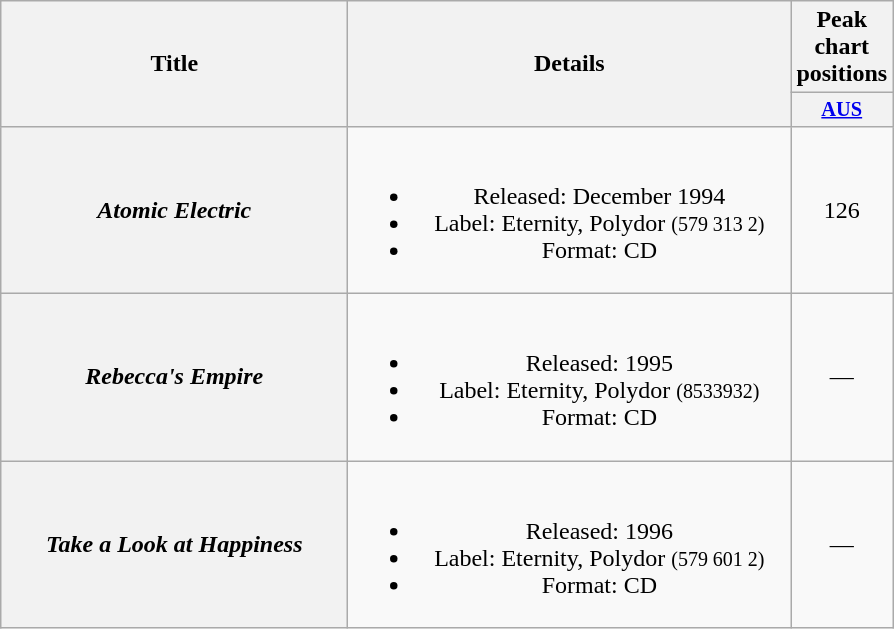<table class="wikitable plainrowheaders" style="text-align:center;" border="1">
<tr>
<th scope="col" rowspan="2" style="width:14em;">Title</th>
<th scope="col" rowspan="2" style="width:18em;">Details</th>
<th scope="col" colspan="1">Peak chart positions</th>
</tr>
<tr>
<th scope="col" style="width:3em;font-size:85%;"><a href='#'>AUS</a><br></th>
</tr>
<tr>
<th scope="row"><em>Atomic Electric</em></th>
<td><br><ul><li>Released: December 1994</li><li>Label: Eternity, Polydor <small>(579 313 2)</small></li><li>Format: CD</li></ul></td>
<td>126</td>
</tr>
<tr>
<th scope="row"><em>Rebecca's Empire</em></th>
<td><br><ul><li>Released: 1995</li><li>Label: Eternity, Polydor <small>(8533932)</small></li><li>Format: CD</li></ul></td>
<td>—</td>
</tr>
<tr>
<th scope="row"><em>Take a Look at Happiness</em></th>
<td><br><ul><li>Released: 1996</li><li>Label: Eternity, Polydor <small>(579 601 2)</small></li><li>Format: CD</li></ul></td>
<td>—</td>
</tr>
</table>
